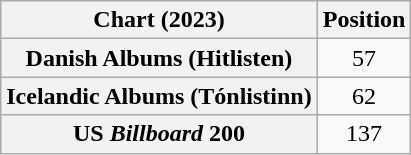<table class="wikitable sortable plainrowheaders" style="text-align:center">
<tr>
<th scope="col">Chart (2023)</th>
<th scope="col">Position</th>
</tr>
<tr>
<th scope="row">Danish Albums (Hitlisten)</th>
<td>57</td>
</tr>
<tr>
<th scope="row">Icelandic Albums (Tónlistinn)</th>
<td>62</td>
</tr>
<tr>
<th scope="row">US <em>Billboard</em> 200</th>
<td>137</td>
</tr>
</table>
